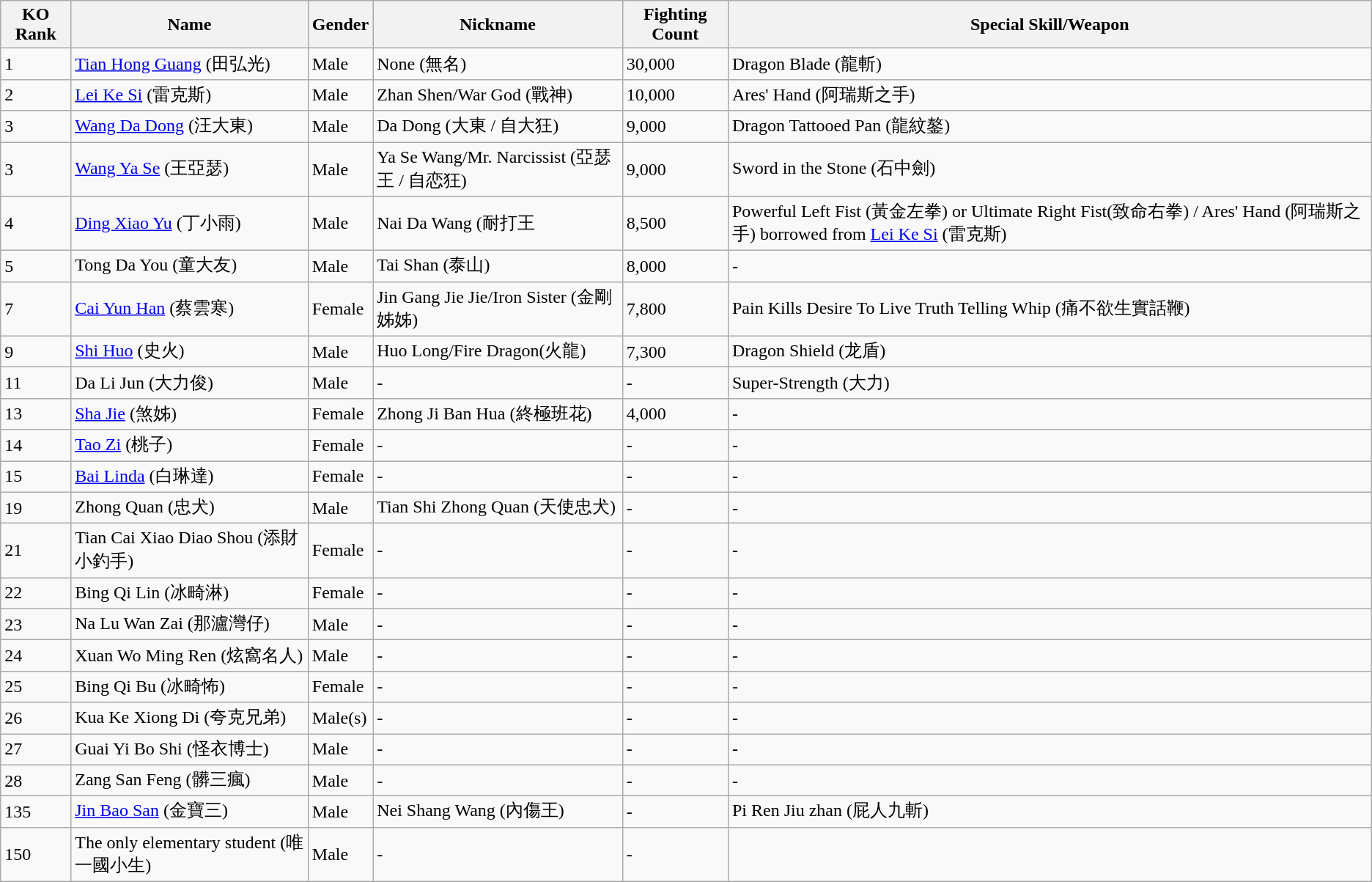<table class="wikitable">
<tr>
<th>KO Rank</th>
<th>Name</th>
<th>Gender</th>
<th>Nickname</th>
<th>Fighting Count</th>
<th>Special Skill/Weapon</th>
</tr>
<tr>
<td>1</td>
<td><a href='#'>Tian Hong Guang</a> (田弘光)</td>
<td>Male</td>
<td>None (無名)</td>
<td>30,000</td>
<td>Dragon Blade (龍斬)</td>
</tr>
<tr>
<td>2</td>
<td><a href='#'>Lei Ke Si</a> (雷克斯)</td>
<td>Male</td>
<td>Zhan Shen/War God (戰神)</td>
<td>10,000</td>
<td>Ares' Hand (阿瑞斯之手)</td>
</tr>
<tr>
<td>3</td>
<td><a href='#'>Wang Da Dong</a> (汪大東)</td>
<td>Male</td>
<td>Da Dong (大東 / 自大狂)</td>
<td>9,000</td>
<td>Dragon Tattooed Pan (龍紋鏊)</td>
</tr>
<tr>
<td>3</td>
<td><a href='#'>Wang Ya Se</a> (王亞瑟)</td>
<td>Male</td>
<td>Ya Se Wang/Mr. Narcissist (亞瑟王 / 自恋狂)</td>
<td>9,000</td>
<td>Sword in the Stone (石中劍)</td>
</tr>
<tr>
<td>4</td>
<td><a href='#'>Ding Xiao Yu</a> (丁小雨)</td>
<td>Male</td>
<td>Nai Da Wang (耐打王</td>
<td>8,500</td>
<td>Powerful Left Fist (黃金左拳) or Ultimate Right Fist(致命右拳) / Ares' Hand (阿瑞斯之手) borrowed from <a href='#'>Lei Ke Si</a> (雷克斯)</td>
</tr>
<tr>
<td>5</td>
<td>Tong Da You (童大友)</td>
<td>Male</td>
<td>Tai Shan (泰山)</td>
<td>8,000</td>
<td>-</td>
</tr>
<tr>
<td>7</td>
<td><a href='#'>Cai Yun Han</a> (蔡雲寒)</td>
<td>Female</td>
<td>Jin Gang Jie Jie/Iron Sister (金剛姊姊)</td>
<td>7,800</td>
<td>Pain Kills Desire To Live Truth Telling Whip (痛不欲生實話鞭)</td>
</tr>
<tr>
<td>9</td>
<td><a href='#'>Shi Huo</a> (史火)</td>
<td>Male</td>
<td>Huo Long/Fire Dragon(火龍)</td>
<td>7,300</td>
<td>Dragon Shield (龙盾)</td>
</tr>
<tr>
<td>11</td>
<td>Da Li Jun (大力俊)</td>
<td>Male</td>
<td>-</td>
<td>-</td>
<td>Super-Strength (大力)</td>
</tr>
<tr>
<td>13</td>
<td><a href='#'>Sha Jie</a> (煞姊)</td>
<td>Female</td>
<td>Zhong Ji Ban Hua (終極班花)</td>
<td>4,000</td>
<td>-</td>
</tr>
<tr>
<td>14</td>
<td><a href='#'>Tao Zi</a> (桃子)</td>
<td>Female</td>
<td>-</td>
<td>-</td>
<td>-</td>
</tr>
<tr>
<td>15</td>
<td><a href='#'>Bai Linda</a> (白琳達)</td>
<td>Female</td>
<td>-</td>
<td>-</td>
<td>-</td>
</tr>
<tr>
<td>19</td>
<td>Zhong Quan (忠犬)</td>
<td>Male</td>
<td>Tian Shi Zhong Quan (天使忠犬)</td>
<td>-</td>
<td>-</td>
</tr>
<tr>
<td>21</td>
<td>Tian Cai Xiao Diao Shou (添財小釣手)</td>
<td>Female</td>
<td>-</td>
<td>-</td>
<td>-</td>
</tr>
<tr>
<td>22</td>
<td>Bing Qi Lin (冰畸淋)</td>
<td>Female</td>
<td>-</td>
<td>-</td>
<td>-</td>
</tr>
<tr>
<td>23</td>
<td>Na Lu Wan Zai (那瀘灣仔)</td>
<td>Male</td>
<td>-</td>
<td>-</td>
<td>-</td>
</tr>
<tr>
<td>24</td>
<td>Xuan Wo Ming Ren (炫窩名人)</td>
<td>Male</td>
<td>-</td>
<td>-</td>
<td>-</td>
</tr>
<tr>
<td>25</td>
<td>Bing Qi Bu (冰畸怖)</td>
<td>Female</td>
<td>-</td>
<td>-</td>
<td>-</td>
</tr>
<tr>
<td>26</td>
<td>Kua Ke Xiong Di (夸克兄弟)</td>
<td>Male(s)</td>
<td>-</td>
<td>-</td>
<td>-</td>
</tr>
<tr>
<td>27</td>
<td>Guai Yi Bo Shi (怪衣博士)</td>
<td>Male</td>
<td>-</td>
<td>-</td>
<td>-</td>
</tr>
<tr>
<td>28</td>
<td>Zang San Feng (髒三瘋)</td>
<td>Male</td>
<td>-</td>
<td>-</td>
<td>-</td>
</tr>
<tr>
<td>135</td>
<td><a href='#'>Jin Bao San</a> (金寶三)</td>
<td>Male</td>
<td>Nei Shang Wang (內傷王)</td>
<td>-</td>
<td>Pi Ren Jiu zhan (屁人九斬)</td>
</tr>
<tr>
<td>150</td>
<td>The only elementary student (唯一國小生)</td>
<td>Male</td>
<td>-</td>
<td>-</td>
<td></td>
</tr>
</table>
